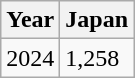<table class="wikitable">
<tr>
<th>Year</th>
<th>Japan</th>
</tr>
<tr>
<td>2024</td>
<td>1,258</td>
</tr>
</table>
